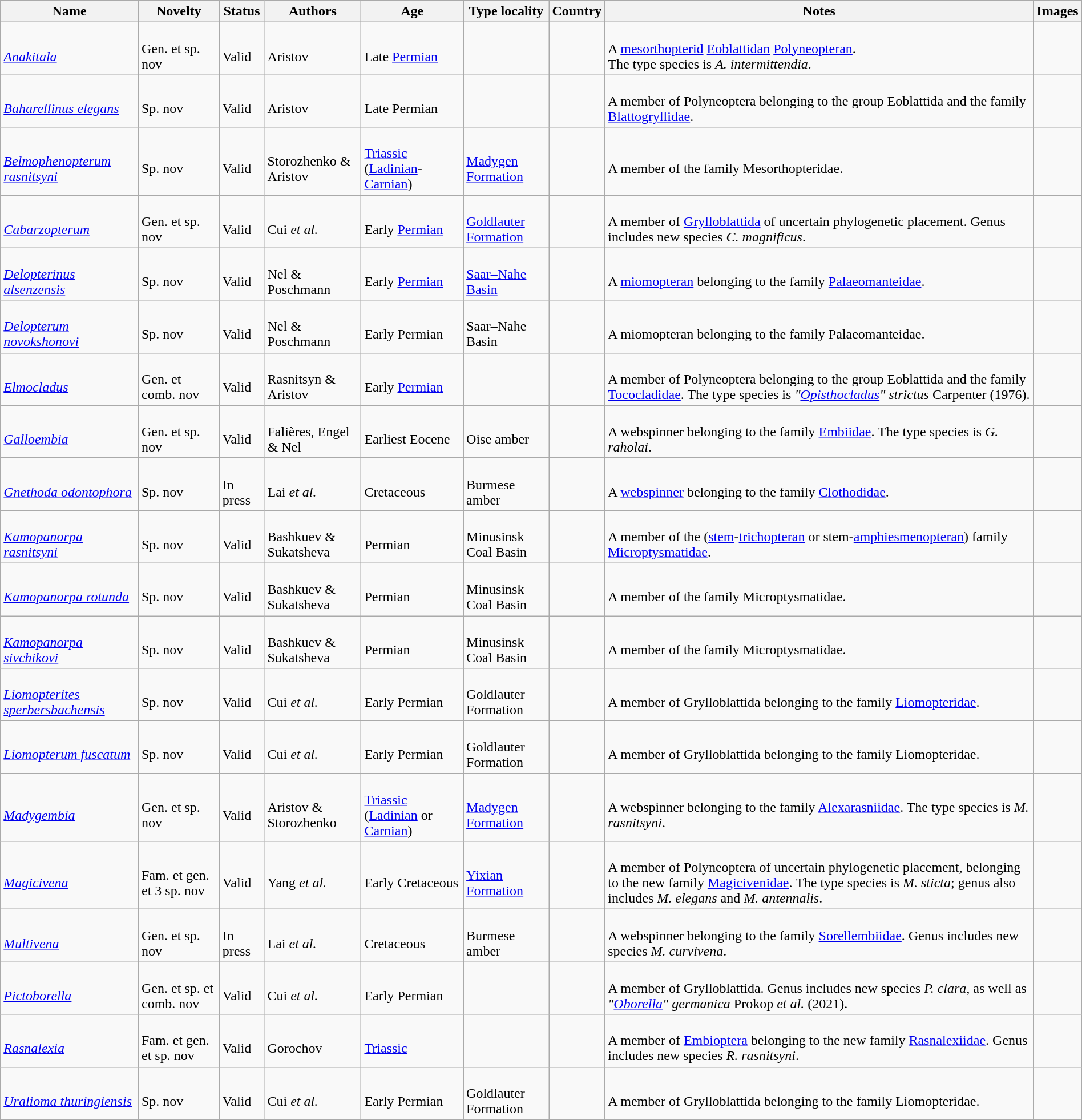<table class="wikitable sortable" align="center" width="100%">
<tr>
<th>Name</th>
<th>Novelty</th>
<th>Status</th>
<th>Authors</th>
<th>Age</th>
<th>Type locality</th>
<th>Country</th>
<th>Notes</th>
<th>Images</th>
</tr>
<tr>
<td><br><em><a href='#'>Anakitala</a></em></td>
<td><br>Gen. et sp. nov</td>
<td><br>Valid</td>
<td><br>Aristov</td>
<td><br>Late <a href='#'>Permian</a></td>
<td></td>
<td><br></td>
<td><br>A <a href='#'>mesorthopterid</a> <a href='#'>Eoblattidan</a> <a href='#'>Polyneopteran</a>.<br> The type species is <em>A. intermittendia</em>.</td>
<td></td>
</tr>
<tr>
<td><br><em><a href='#'>Baharellinus elegans</a></em></td>
<td><br>Sp. nov</td>
<td><br>Valid</td>
<td><br>Aristov</td>
<td><br>Late Permian</td>
<td></td>
<td><br></td>
<td><br>A member of Polyneoptera belonging to the group Eoblattida and the family <a href='#'>Blattogryllidae</a>.</td>
<td></td>
</tr>
<tr>
<td><br><em><a href='#'>Belmophenopterum rasnitsyni</a></em></td>
<td><br>Sp. nov</td>
<td><br>Valid</td>
<td><br>Storozhenko & Aristov</td>
<td><br><a href='#'>Triassic</a> (<a href='#'>Ladinian</a>-<a href='#'>Carnian</a>)</td>
<td><br><a href='#'>Madygen Formation</a></td>
<td><br></td>
<td><br>A member of the family Mesorthopteridae.</td>
<td></td>
</tr>
<tr>
<td><br><em><a href='#'>Cabarzopterum</a></em></td>
<td><br>Gen. et sp. nov</td>
<td><br>Valid</td>
<td><br>Cui <em>et al.</em></td>
<td><br>Early <a href='#'>Permian</a></td>
<td><br><a href='#'>Goldlauter Formation</a></td>
<td><br></td>
<td><br>A member of <a href='#'>Grylloblattida</a> of uncertain phylogenetic placement. Genus includes new species <em>C. magnificus</em>.</td>
<td></td>
</tr>
<tr>
<td><br><em><a href='#'>Delopterinus alsenzensis</a></em></td>
<td><br>Sp. nov</td>
<td><br>Valid</td>
<td><br>Nel & Poschmann</td>
<td><br>Early <a href='#'>Permian</a></td>
<td><br><a href='#'>Saar–Nahe Basin</a></td>
<td><br></td>
<td><br>A <a href='#'>miomopteran</a> belonging to the family <a href='#'>Palaeomanteidae</a>.</td>
<td></td>
</tr>
<tr>
<td><br><em><a href='#'>Delopterum novokshonovi</a></em></td>
<td><br>Sp. nov</td>
<td><br>Valid</td>
<td><br>Nel & Poschmann</td>
<td><br>Early Permian</td>
<td><br>Saar–Nahe Basin</td>
<td><br></td>
<td><br>A miomopteran belonging to the family Palaeomanteidae.</td>
<td></td>
</tr>
<tr>
<td><br><em><a href='#'>Elmocladus</a></em></td>
<td><br>Gen. et comb. nov</td>
<td><br>Valid</td>
<td><br>Rasnitsyn & Aristov</td>
<td><br>Early <a href='#'>Permian</a></td>
<td></td>
<td><br></td>
<td><br>A member of Polyneoptera belonging to the group Eoblattida and the family <a href='#'>Tococladidae</a>. The type species is <em>"<a href='#'>Opisthocladus</a>" strictus</em> Carpenter (1976).</td>
<td></td>
</tr>
<tr>
<td><br><em><a href='#'>Galloembia</a></em></td>
<td><br>Gen. et sp. nov</td>
<td><br>Valid</td>
<td><br>Falières, Engel & Nel</td>
<td><br>Earliest Eocene</td>
<td><br>Oise amber</td>
<td><br></td>
<td><br>A webspinner belonging to the family <a href='#'>Embiidae</a>. The type species is <em>G. raholai</em>.</td>
<td></td>
</tr>
<tr>
<td><br><em><a href='#'>Gnethoda odontophora</a></em></td>
<td><br>Sp. nov</td>
<td><br>In press</td>
<td><br>Lai <em>et al.</em></td>
<td><br>Cretaceous</td>
<td><br>Burmese amber</td>
<td><br></td>
<td><br>A <a href='#'>webspinner</a> belonging to the family <a href='#'>Clothodidae</a>.</td>
<td></td>
</tr>
<tr>
<td><br><em><a href='#'>Kamopanorpa rasnitsyni</a></em></td>
<td><br>Sp. nov</td>
<td><br>Valid</td>
<td><br>Bashkuev & Sukatsheva</td>
<td><br>Permian</td>
<td><br>Minusinsk Coal Basin</td>
<td><br></td>
<td><br>A member of the (<a href='#'>stem</a>-<a href='#'>trichopteran</a> or stem-<a href='#'>amphiesmenopteran</a>) family <a href='#'>Microptysmatidae</a>.</td>
<td></td>
</tr>
<tr>
<td><br><em><a href='#'>Kamopanorpa rotunda</a></em></td>
<td><br>Sp. nov</td>
<td><br>Valid</td>
<td><br>Bashkuev & Sukatsheva</td>
<td><br>Permian</td>
<td><br>Minusinsk Coal Basin</td>
<td><br></td>
<td><br>A member of the family Microptysmatidae.</td>
<td></td>
</tr>
<tr>
<td><br><em><a href='#'>Kamopanorpa sivchikovi</a></em></td>
<td><br>Sp. nov</td>
<td><br>Valid</td>
<td><br>Bashkuev & Sukatsheva</td>
<td><br>Permian</td>
<td><br>Minusinsk Coal Basin</td>
<td><br></td>
<td><br>A member of the family Microptysmatidae.</td>
<td></td>
</tr>
<tr>
<td><br><em><a href='#'>Liomopterites sperbersbachensis</a></em></td>
<td><br>Sp. nov</td>
<td><br>Valid</td>
<td><br>Cui <em>et al.</em></td>
<td><br>Early Permian</td>
<td><br>Goldlauter Formation</td>
<td><br></td>
<td><br>A member of Grylloblattida belonging to the family <a href='#'>Liomopteridae</a>.</td>
<td></td>
</tr>
<tr>
<td><br><em><a href='#'>Liomopterum fuscatum</a></em></td>
<td><br>Sp. nov</td>
<td><br>Valid</td>
<td><br>Cui <em>et al.</em></td>
<td><br>Early Permian</td>
<td><br>Goldlauter Formation</td>
<td><br></td>
<td><br>A member of Grylloblattida belonging to the family Liomopteridae.</td>
<td></td>
</tr>
<tr>
<td><br><em><a href='#'>Madygembia</a></em></td>
<td><br>Gen. et sp. nov</td>
<td><br>Valid</td>
<td><br>Aristov & Storozhenko</td>
<td><br><a href='#'>Triassic</a> (<a href='#'>Ladinian</a> or <a href='#'>Carnian</a>)</td>
<td><br><a href='#'>Madygen Formation</a></td>
<td><br></td>
<td><br>A webspinner belonging to the family <a href='#'>Alexarasniidae</a>. The type species is <em>M. rasnitsyni</em>.</td>
<td></td>
</tr>
<tr>
<td><br><em><a href='#'>Magicivena</a></em></td>
<td><br>Fam. et gen. et 3 sp. nov</td>
<td><br>Valid</td>
<td><br>Yang <em>et al.</em></td>
<td><br>Early Cretaceous</td>
<td><br><a href='#'>Yixian Formation</a></td>
<td><br></td>
<td><br>A member of Polyneoptera of uncertain phylogenetic placement, belonging to the new family <a href='#'>Magicivenidae</a>. The type species is <em>M. sticta</em>; genus also includes <em>M. elegans</em> and <em>M. antennalis</em>.</td>
<td></td>
</tr>
<tr>
<td><br><em><a href='#'>Multivena</a></em></td>
<td><br>Gen. et sp. nov</td>
<td><br>In press</td>
<td><br>Lai <em>et al.</em></td>
<td><br>Cretaceous</td>
<td><br>Burmese amber</td>
<td><br></td>
<td><br>A webspinner belonging to the family <a href='#'>Sorellembiidae</a>. Genus includes new species <em>M. curvivena</em>.</td>
<td></td>
</tr>
<tr>
<td><br><em><a href='#'>Pictoborella</a></em></td>
<td><br>Gen. et sp. et comb. nov</td>
<td><br>Valid</td>
<td><br>Cui <em>et al.</em></td>
<td><br>Early Permian</td>
<td></td>
<td><br></td>
<td><br>A member of Grylloblattida. Genus includes new species <em>P. clara</em>, as well as <em>"<a href='#'>Oborella</a>" germanica</em> Prokop <em>et al.</em> (2021).</td>
<td></td>
</tr>
<tr>
<td><br><em><a href='#'>Rasnalexia</a></em></td>
<td><br>Fam. et gen. et sp. nov</td>
<td><br>Valid</td>
<td><br>Gorochov</td>
<td><br><a href='#'>Triassic</a></td>
<td></td>
<td><br></td>
<td><br>A member of <a href='#'>Embioptera</a> belonging to the new family <a href='#'>Rasnalexiidae</a>. Genus includes new species <em>R. rasnitsyni</em>.</td>
<td></td>
</tr>
<tr>
<td><br><em><a href='#'>Uralioma thuringiensis</a></em></td>
<td><br>Sp. nov</td>
<td><br>Valid</td>
<td><br>Cui <em>et al.</em></td>
<td><br>Early Permian</td>
<td><br>Goldlauter Formation</td>
<td><br></td>
<td><br>A member of Grylloblattida belonging to the family Liomopteridae.</td>
<td></td>
</tr>
<tr>
</tr>
</table>
